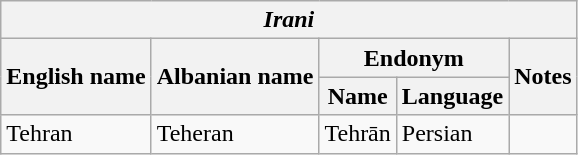<table class="wikitable sortable">
<tr>
<th colspan="5"> <em>Irani</em></th>
</tr>
<tr>
<th rowspan="2">English name</th>
<th rowspan="2">Albanian name</th>
<th colspan="2">Endonym</th>
<th rowspan="2">Notes</th>
</tr>
<tr>
<th>Name</th>
<th>Language</th>
</tr>
<tr>
<td>Tehran</td>
<td>Teheran</td>
<td>Tehrān</td>
<td>Persian</td>
<td></td>
</tr>
</table>
